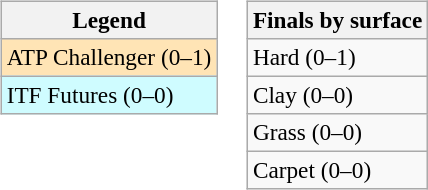<table>
<tr valign=top>
<td><br><table class=wikitable style=font-size:97%>
<tr>
<th>Legend</th>
</tr>
<tr bgcolor=moccasin>
<td>ATP Challenger (0–1)</td>
</tr>
<tr bgcolor=cffcff>
<td>ITF Futures (0–0)</td>
</tr>
</table>
</td>
<td><br><table class=wikitable style=font-size:97%>
<tr>
<th>Finals by surface</th>
</tr>
<tr>
<td>Hard (0–1)</td>
</tr>
<tr>
<td>Clay (0–0)</td>
</tr>
<tr>
<td>Grass (0–0)</td>
</tr>
<tr>
<td>Carpet (0–0)</td>
</tr>
</table>
</td>
</tr>
</table>
